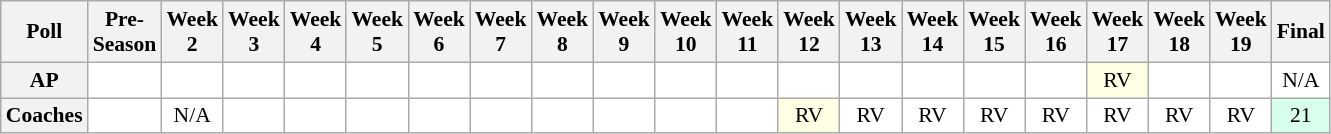<table class="wikitable" style="white-space:nowrap;font-size:90%">
<tr>
<th>Poll</th>
<th>Pre-<br>Season</th>
<th>Week<br>2</th>
<th>Week<br>3</th>
<th>Week<br>4</th>
<th>Week<br>5</th>
<th>Week<br>6</th>
<th>Week<br>7</th>
<th>Week<br>8</th>
<th>Week<br>9</th>
<th>Week<br>10</th>
<th>Week<br>11</th>
<th>Week<br>12</th>
<th>Week<br>13</th>
<th>Week<br>14</th>
<th>Week<br>15</th>
<th>Week<br>16</th>
<th>Week<br>17</th>
<th>Week<br>18</th>
<th>Week<br>19</th>
<th>Final</th>
</tr>
<tr style="text-align:center;">
<th>AP</th>
<td style="background:#FFF;"></td>
<td style="background:#FFF;"></td>
<td style="background:#FFF;"></td>
<td style="background:#FFF;"></td>
<td style="background:#FFF;"></td>
<td style="background:#FFF;"></td>
<td style="background:#FFF;"></td>
<td style="background:#FFF;"></td>
<td style="background:#FFF;"></td>
<td style="background:#FFF;"></td>
<td style="background:#FFF;"></td>
<td style="background:#FFF;"></td>
<td style="background:#FFF;"></td>
<td style="background:#FFF;"></td>
<td style="background:#FFF;"></td>
<td style="background:#FFF;"></td>
<td style="background:#FFFFE6;">RV</td>
<td style="background:#FFF;"></td>
<td style="background:#FFF;"></td>
<td style="background:#FFF;">N/A</td>
</tr>
<tr style="text-align:center;">
<th>Coaches</th>
<td style="background:#FFF;"></td>
<td style="background:#FFF;">N/A</td>
<td style="background:#FFF;"></td>
<td style="background:#FFF;"></td>
<td style="background:#FFF;"></td>
<td style="background:#FFF;"></td>
<td style="background:#FFF;"></td>
<td style="background:#FFF;"></td>
<td style="background:#FFF;"></td>
<td style="background:#FFF;"></td>
<td style="background:#FFF;"></td>
<td style="background:#FFFFE6;">RV</td>
<td style="background:#FFF;">RV</td>
<td style="background:#FFF;">RV</td>
<td style="background:#FFF;">RV</td>
<td style="background:#FFF;">RV</td>
<td style="background:#FFF;">RV</td>
<td style="background:#FFF;">RV</td>
<td style="background:#FFF;">RV</td>
<td style="background:#D8FFEB;">21</td>
</tr>
</table>
